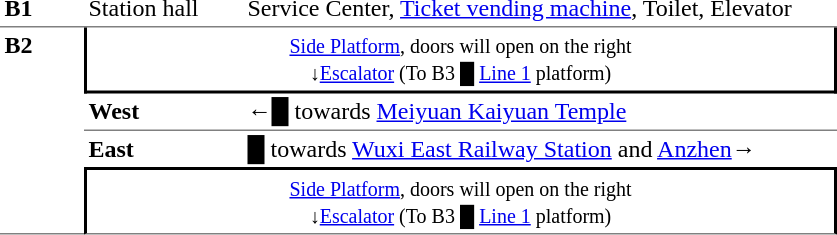<table table border=0 cellspacing=0 cellpadding=3>
<tr>
<td style="border-bottom:solid 1px gray;border-top:solid 0px gray;" width=50 valign=top><strong>B1</strong></td>
<td style="border-top:solid 0px gray;border-bottom:solid 1px gray;" width=100 valign=top>Station hall</td>
<td style="border-top:solid 0px gray;border-bottom:solid 1px gray;" width=390 valign=top>Service Center, <a href='#'>Ticket vending machine</a>, Toilet, Elevator</td>
</tr>
<tr>
<td style="border-bottom:solid 1px gray;" width=50 rowspan=8 valign=top><strong>B2</strong></td>
</tr>
<tr>
<td style="border-right:solid 2px black;border-left:solid 2px black;border-bottom:solid 2px black;border-top:solid 0px gray;text-align:center;" colspan=2><small><a href='#'>Side Platform</a>, doors will open on the right<br>↓<a href='#'>Escalator</a> (To B3 <span>█</span> <a href='#'>Line 1</a> platform)</small></td>
</tr>
<tr>
<td style="border-bottom:solid 1px gray;" width=100><strong>West</strong></td>
<td style="border-bottom:solid 1px gray;" width=390>←<span>█</span> towards <a href='#'>Meiyuan Kaiyuan Temple</a></td>
</tr>
<tr>
<td><strong>East</strong></td>
<td><span>█</span> towards <a href='#'>Wuxi East Railway Station</a> and <a href='#'>Anzhen</a>→</td>
</tr>
<tr>
<td style="border-top:solid 2px black;border-right:solid 2px black;border-left:solid 2px black;border-bottom:solid 1px gray;text-align:center;" colspan=2><small><a href='#'>Side Platform</a>, doors will open on the right<br>↓<a href='#'>Escalator</a> (To B3 <span>█</span> <a href='#'>Line 1</a> platform)</small></td>
</tr>
</table>
